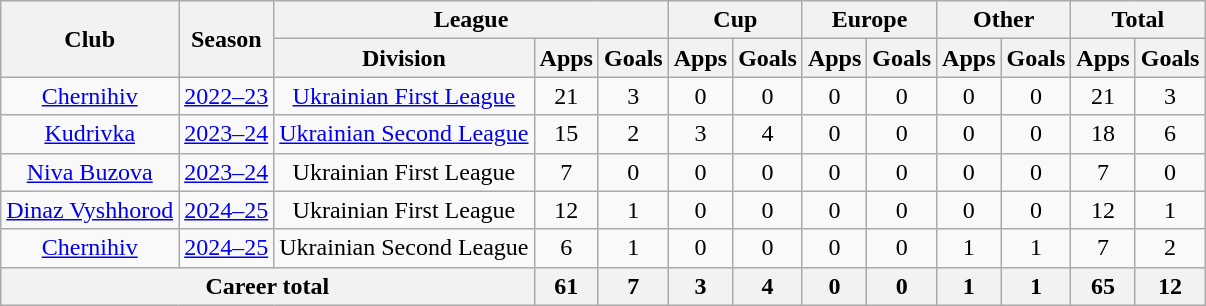<table class="wikitable" style="text-align:center">
<tr>
<th rowspan="2">Club</th>
<th rowspan="2">Season</th>
<th colspan="3">League</th>
<th colspan="2">Cup</th>
<th colspan="2">Europe</th>
<th colspan="2">Other</th>
<th colspan="2">Total</th>
</tr>
<tr>
<th>Division</th>
<th>Apps</th>
<th>Goals</th>
<th>Apps</th>
<th>Goals</th>
<th>Apps</th>
<th>Goals</th>
<th>Apps</th>
<th>Goals</th>
<th>Apps</th>
<th>Goals</th>
</tr>
<tr>
<td><a href='#'>Chernihiv</a></td>
<td><a href='#'>2022–23</a></td>
<td><a href='#'>Ukrainian First League</a></td>
<td>21</td>
<td>3</td>
<td>0</td>
<td>0</td>
<td>0</td>
<td>0</td>
<td>0</td>
<td>0</td>
<td>21</td>
<td>3</td>
</tr>
<tr>
<td><a href='#'>Kudrivka</a></td>
<td><a href='#'>2023–24</a></td>
<td><a href='#'>Ukrainian Second League</a></td>
<td>15</td>
<td>2</td>
<td>3</td>
<td>4</td>
<td>0</td>
<td>0</td>
<td>0</td>
<td>0</td>
<td>18</td>
<td>6</td>
</tr>
<tr>
<td><a href='#'>Niva Buzova</a></td>
<td><a href='#'>2023–24</a></td>
<td>Ukrainian First League</td>
<td>7</td>
<td>0</td>
<td>0</td>
<td>0</td>
<td>0</td>
<td>0</td>
<td>0</td>
<td>0</td>
<td>7</td>
<td>0</td>
</tr>
<tr>
<td><a href='#'>Dinaz Vyshhorod</a></td>
<td><a href='#'>2024–25</a></td>
<td>Ukrainian First League</td>
<td>12</td>
<td>1</td>
<td>0</td>
<td>0</td>
<td>0</td>
<td>0</td>
<td>0</td>
<td>0</td>
<td>12</td>
<td>1</td>
</tr>
<tr>
<td><a href='#'>Chernihiv</a></td>
<td><a href='#'>2024–25</a></td>
<td>Ukrainian Second League</td>
<td>6</td>
<td>1</td>
<td>0</td>
<td>0</td>
<td>0</td>
<td>0</td>
<td>1</td>
<td>1</td>
<td>7</td>
<td>2</td>
</tr>
<tr>
<th colspan="3">Career total</th>
<th>61</th>
<th>7</th>
<th>3</th>
<th>4</th>
<th>0</th>
<th>0</th>
<th>1</th>
<th>1</th>
<th>65</th>
<th>12</th>
</tr>
</table>
